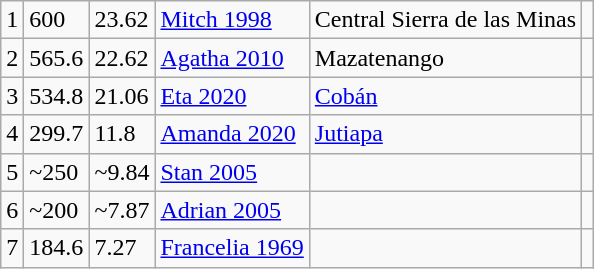<table class="wikitable">
<tr>
<td>1</td>
<td>600</td>
<td>23.62</td>
<td><a href='#'>Mitch 1998</a></td>
<td>Central Sierra de las Minas</td>
<td></td>
</tr>
<tr>
<td>2</td>
<td>565.6</td>
<td>22.62</td>
<td><a href='#'>Agatha 2010</a></td>
<td>Mazatenango</td>
<td></td>
</tr>
<tr>
<td>3</td>
<td>534.8</td>
<td>21.06</td>
<td><a href='#'>Eta 2020</a></td>
<td><a href='#'>Cobán</a></td>
<td></td>
</tr>
<tr>
<td>4</td>
<td>299.7</td>
<td>11.8</td>
<td><a href='#'>Amanda 2020</a></td>
<td><a href='#'>Jutiapa</a></td>
<td></td>
</tr>
<tr>
<td>5</td>
<td>~250</td>
<td>~9.84</td>
<td><a href='#'>Stan 2005</a></td>
<td></td>
<td></td>
</tr>
<tr>
<td>6</td>
<td>~200</td>
<td>~7.87</td>
<td><a href='#'>Adrian 2005</a></td>
<td></td>
<td></td>
</tr>
<tr>
<td>7</td>
<td>184.6</td>
<td>7.27</td>
<td><a href='#'>Francelia 1969</a></td>
<td></td>
<td></td>
</tr>
</table>
